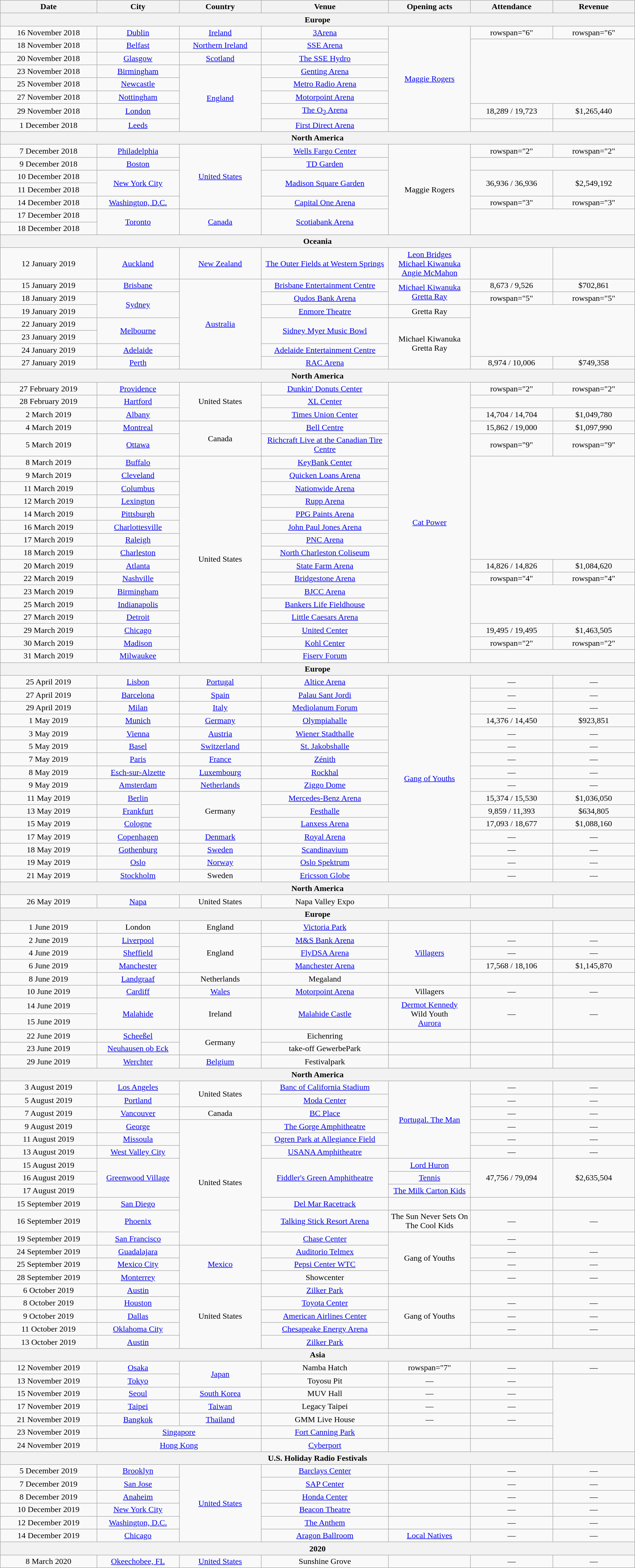<table class="wikitable plainrowheaders" style="text-align:center;">
<tr>
<th scope="col" style="width:12em;">Date</th>
<th scope="col" style="width:10em;">City</th>
<th scope="col" style="width:10em;">Country</th>
<th scope="col" style="width:16em;">Venue</th>
<th scope="col" style="width:10em;">Opening acts</th>
<th scope="col" style="width:10em;">Attendance</th>
<th scope="col" style="width:10em;">Revenue</th>
</tr>
<tr>
<th colspan="7">Europe</th>
</tr>
<tr>
<td>16 November 2018</td>
<td><a href='#'>Dublin</a></td>
<td><a href='#'>Ireland</a></td>
<td><a href='#'>3Arena</a></td>
<td rowspan="8"><a href='#'>Maggie Rogers</a></td>
<td>rowspan="6" </td>
<td>rowspan="6" </td>
</tr>
<tr>
<td>18 November 2018</td>
<td><a href='#'>Belfast</a></td>
<td><a href='#'>Northern Ireland</a></td>
<td><a href='#'>SSE Arena</a></td>
</tr>
<tr>
<td>20 November 2018</td>
<td><a href='#'>Glasgow</a></td>
<td><a href='#'>Scotland</a></td>
<td><a href='#'>The SSE Hydro</a></td>
</tr>
<tr>
<td>23 November 2018</td>
<td><a href='#'>Birmingham</a></td>
<td rowspan="5"><a href='#'>England</a></td>
<td><a href='#'>Genting Arena</a></td>
</tr>
<tr>
<td>25 November 2018</td>
<td><a href='#'>Newcastle</a></td>
<td><a href='#'>Metro Radio Arena</a></td>
</tr>
<tr>
<td>27 November 2018</td>
<td><a href='#'>Nottingham</a></td>
<td><a href='#'>Motorpoint Arena</a></td>
</tr>
<tr>
<td>29 November 2018</td>
<td><a href='#'>London</a></td>
<td><a href='#'>The O<sub>2</sub> Arena</a></td>
<td>18,289 / 19,723</td>
<td>$1,265,440</td>
</tr>
<tr>
<td>1 December 2018</td>
<td><a href='#'>Leeds</a></td>
<td><a href='#'>First Direct Arena</a></td>
<td></td>
<td></td>
</tr>
<tr>
<th colspan="7">North America</th>
</tr>
<tr>
<td>7 December 2018</td>
<td><a href='#'>Philadelphia</a></td>
<td rowspan="5"><a href='#'>United States</a></td>
<td><a href='#'>Wells Fargo Center</a></td>
<td rowspan="7">Maggie Rogers</td>
<td>rowspan="2" </td>
<td>rowspan="2" </td>
</tr>
<tr>
<td>9 December 2018</td>
<td><a href='#'>Boston</a></td>
<td><a href='#'>TD Garden</a></td>
</tr>
<tr>
<td>10 December 2018</td>
<td rowspan="2"><a href='#'>New York City</a></td>
<td rowspan="2"><a href='#'>Madison Square Garden</a></td>
<td rowspan="2">36,936 / 36,936</td>
<td rowspan="2">$2,549,192</td>
</tr>
<tr>
<td>11 December 2018</td>
</tr>
<tr>
<td>14 December 2018</td>
<td><a href='#'>Washington, D.C.</a></td>
<td><a href='#'>Capital One Arena</a></td>
<td>rowspan="3" </td>
<td>rowspan="3" </td>
</tr>
<tr>
<td>17 December 2018</td>
<td rowspan="2"><a href='#'>Toronto</a></td>
<td rowspan="2"><a href='#'>Canada</a></td>
<td rowspan="2"><a href='#'>Scotiabank Arena</a></td>
</tr>
<tr>
<td>18 December 2018</td>
</tr>
<tr>
<th colspan="7">Oceania</th>
</tr>
<tr>
<td>12 January 2019</td>
<td><a href='#'>Auckland</a></td>
<td><a href='#'>New Zealand</a></td>
<td><a href='#'>The Outer Fields at Western Springs</a></td>
<td><a href='#'>Leon Bridges</a><br><a href='#'>Michael Kiwanuka</a><br><a href='#'>Angie McMahon</a></td>
<td></td>
<td></td>
</tr>
<tr>
<td>15 January 2019</td>
<td><a href='#'>Brisbane</a></td>
<td rowspan="7"><a href='#'>Australia</a></td>
<td><a href='#'>Brisbane Entertainment Centre</a></td>
<td rowspan="2"><a href='#'>Michael Kiwanuka</a><br><a href='#'>Gretta Ray</a></td>
<td>8,673 / 9,526</td>
<td>$702,861</td>
</tr>
<tr>
<td>18 January 2019</td>
<td rowspan="2"><a href='#'>Sydney</a></td>
<td><a href='#'>Qudos Bank Arena</a></td>
<td>rowspan="5" </td>
<td>rowspan="5" </td>
</tr>
<tr>
<td>19 January 2019</td>
<td><a href='#'>Enmore Theatre</a></td>
<td>Gretta Ray</td>
</tr>
<tr>
<td>22 January 2019</td>
<td rowspan="2"><a href='#'>Melbourne</a></td>
<td rowspan="2"><a href='#'>Sidney Myer Music Bowl</a></td>
<td rowspan="4">Michael Kiwanuka<br>Gretta Ray</td>
</tr>
<tr>
<td>23 January 2019</td>
</tr>
<tr>
<td>24 January 2019</td>
<td><a href='#'>Adelaide</a></td>
<td><a href='#'>Adelaide Entertainment Centre</a></td>
</tr>
<tr>
<td>27 January 2019</td>
<td><a href='#'>Perth</a></td>
<td><a href='#'>RAC Arena</a></td>
<td>8,974 / 10,006</td>
<td>$749,358</td>
</tr>
<tr>
<th colspan="7">North America</th>
</tr>
<tr>
<td>27 February 2019</td>
<td><a href='#'>Providence</a></td>
<td rowspan="3">United States</td>
<td><a href='#'>Dunkin' Donuts Center</a></td>
<td rowspan="21"><a href='#'>Cat Power</a></td>
<td>rowspan="2" </td>
<td>rowspan="2" </td>
</tr>
<tr>
<td>28 February 2019</td>
<td><a href='#'>Hartford</a></td>
<td><a href='#'>XL Center</a></td>
</tr>
<tr>
<td>2 March 2019</td>
<td><a href='#'>Albany</a></td>
<td><a href='#'>Times Union Center</a></td>
<td>14,704 / 14,704</td>
<td>$1,049,780</td>
</tr>
<tr>
<td>4 March 2019</td>
<td><a href='#'>Montreal</a></td>
<td rowspan="2">Canada</td>
<td><a href='#'>Bell Centre</a></td>
<td>15,862 / 19,000</td>
<td>$1,097,990</td>
</tr>
<tr>
<td>5 March 2019</td>
<td><a href='#'>Ottawa</a></td>
<td><a href='#'>Richcraft Live at the Canadian Tire Centre</a></td>
<td>rowspan="9" </td>
<td>rowspan="9" </td>
</tr>
<tr>
<td>8 March 2019</td>
<td><a href='#'>Buffalo</a></td>
<td rowspan="16">United States</td>
<td><a href='#'>KeyBank Center</a></td>
</tr>
<tr>
<td>9 March 2019</td>
<td><a href='#'>Cleveland</a></td>
<td><a href='#'>Quicken Loans Arena</a></td>
</tr>
<tr>
<td>11 March 2019</td>
<td><a href='#'>Columbus</a></td>
<td><a href='#'>Nationwide Arena</a></td>
</tr>
<tr>
<td>12 March 2019</td>
<td><a href='#'>Lexington</a></td>
<td><a href='#'>Rupp Arena</a></td>
</tr>
<tr>
<td>14 March 2019</td>
<td><a href='#'>Pittsburgh</a></td>
<td><a href='#'>PPG Paints Arena</a></td>
</tr>
<tr>
<td>16 March 2019</td>
<td><a href='#'>Charlottesville</a></td>
<td><a href='#'>John Paul Jones Arena</a></td>
</tr>
<tr>
<td>17 March 2019</td>
<td><a href='#'>Raleigh</a></td>
<td><a href='#'>PNC Arena</a></td>
</tr>
<tr>
<td>18 March 2019</td>
<td><a href='#'>Charleston</a></td>
<td><a href='#'>North Charleston Coliseum</a></td>
</tr>
<tr>
<td>20 March 2019</td>
<td><a href='#'>Atlanta</a></td>
<td><a href='#'>State Farm Arena</a></td>
<td>14,826 / 14,826</td>
<td>$1,084,620</td>
</tr>
<tr>
<td>22 March 2019</td>
<td><a href='#'>Nashville</a></td>
<td><a href='#'>Bridgestone Arena</a></td>
<td>rowspan="4" </td>
<td>rowspan="4" </td>
</tr>
<tr>
<td>23 March 2019</td>
<td><a href='#'>Birmingham</a></td>
<td><a href='#'>BJCC Arena</a></td>
</tr>
<tr>
<td>25 March 2019</td>
<td><a href='#'>Indianapolis</a></td>
<td><a href='#'>Bankers Life Fieldhouse</a></td>
</tr>
<tr>
<td>27 March 2019</td>
<td><a href='#'>Detroit</a></td>
<td><a href='#'>Little Caesars Arena</a></td>
</tr>
<tr>
<td>29 March 2019</td>
<td><a href='#'>Chicago</a></td>
<td><a href='#'>United Center</a></td>
<td>19,495 / 19,495</td>
<td>$1,463,505</td>
</tr>
<tr>
<td>30 March 2019</td>
<td><a href='#'>Madison</a></td>
<td><a href='#'>Kohl Center</a></td>
<td>rowspan="2" </td>
<td>rowspan="2" </td>
</tr>
<tr>
<td>31 March 2019</td>
<td><a href='#'>Milwaukee</a></td>
<td><a href='#'>Fiserv Forum</a></td>
</tr>
<tr>
<th colspan="7">Europe</th>
</tr>
<tr>
<td>25 April 2019</td>
<td><a href='#'>Lisbon</a></td>
<td><a href='#'>Portugal</a></td>
<td><a href='#'>Altice Arena</a></td>
<td rowspan="16"><a href='#'>Gang of Youths</a></td>
<td>—</td>
<td>—</td>
</tr>
<tr>
<td>27 April 2019</td>
<td><a href='#'>Barcelona</a></td>
<td><a href='#'>Spain</a></td>
<td><a href='#'>Palau Sant Jordi</a></td>
<td>—</td>
<td>—</td>
</tr>
<tr>
<td>29 April 2019</td>
<td><a href='#'>Milan</a></td>
<td><a href='#'>Italy</a></td>
<td><a href='#'>Mediolanum Forum</a></td>
<td>—</td>
<td>—</td>
</tr>
<tr>
<td>1 May 2019</td>
<td><a href='#'>Munich</a></td>
<td><a href='#'>Germany</a></td>
<td><a href='#'>Olympiahalle</a></td>
<td>14,376 / 14,450</td>
<td>$923,851</td>
</tr>
<tr>
<td>3 May 2019</td>
<td><a href='#'>Vienna</a></td>
<td><a href='#'>Austria</a></td>
<td><a href='#'>Wiener Stadthalle</a></td>
<td>—</td>
<td>—</td>
</tr>
<tr>
<td>5 May 2019</td>
<td><a href='#'>Basel</a></td>
<td><a href='#'>Switzerland</a></td>
<td><a href='#'>St. Jakobshalle</a></td>
<td>—</td>
<td>—</td>
</tr>
<tr>
<td>7 May 2019</td>
<td><a href='#'>Paris</a></td>
<td><a href='#'>France</a></td>
<td><a href='#'>Zénith</a></td>
<td>—</td>
<td>—</td>
</tr>
<tr>
<td>8 May 2019</td>
<td><a href='#'>Esch-sur-Alzette</a></td>
<td><a href='#'>Luxembourg</a></td>
<td><a href='#'>Rockhal</a></td>
<td>—</td>
<td>—</td>
</tr>
<tr>
<td>9 May 2019</td>
<td><a href='#'>Amsterdam</a></td>
<td><a href='#'>Netherlands</a></td>
<td><a href='#'>Ziggo Dome</a></td>
<td>—</td>
<td>—</td>
</tr>
<tr>
<td>11 May 2019</td>
<td><a href='#'>Berlin</a></td>
<td rowspan="3">Germany</td>
<td><a href='#'>Mercedes-Benz Arena</a></td>
<td>15,374 / 15,530</td>
<td>$1,036,050</td>
</tr>
<tr>
<td>13 May 2019</td>
<td><a href='#'>Frankfurt</a></td>
<td><a href='#'>Festhalle</a></td>
<td>9,859 / 11,393</td>
<td>$634,805</td>
</tr>
<tr>
<td>15 May 2019</td>
<td><a href='#'>Cologne</a></td>
<td><a href='#'>Lanxess Arena</a></td>
<td>17,093 / 18,677</td>
<td>$1,088,160</td>
</tr>
<tr>
<td>17 May 2019</td>
<td><a href='#'>Copenhagen</a></td>
<td><a href='#'>Denmark</a></td>
<td><a href='#'>Royal Arena</a></td>
<td>—</td>
<td>—</td>
</tr>
<tr>
<td>18 May 2019</td>
<td><a href='#'>Gothenburg</a></td>
<td><a href='#'>Sweden</a></td>
<td><a href='#'>Scandinavium</a></td>
<td>—</td>
<td>—</td>
</tr>
<tr>
<td>19 May 2019</td>
<td><a href='#'>Oslo</a></td>
<td><a href='#'>Norway</a></td>
<td><a href='#'>Oslo Spektrum</a></td>
<td>—</td>
<td>—</td>
</tr>
<tr>
<td>21 May 2019</td>
<td><a href='#'>Stockholm</a></td>
<td>Sweden</td>
<td><a href='#'>Ericsson Globe</a></td>
<td>—</td>
<td>—</td>
</tr>
<tr>
<th colspan="7">North America</th>
</tr>
<tr>
<td>26 May 2019</td>
<td><a href='#'>Napa</a></td>
<td>United States</td>
<td>Napa Valley Expo</td>
<td></td>
<td></td>
<td></td>
</tr>
<tr>
<th colspan="7">Europe</th>
</tr>
<tr>
<td>1 June 2019</td>
<td>London</td>
<td>England</td>
<td><a href='#'>Victoria Park</a></td>
<td></td>
<td></td>
<td></td>
</tr>
<tr>
<td>2 June 2019</td>
<td><a href='#'>Liverpool</a></td>
<td rowspan="3">England</td>
<td><a href='#'>M&S Bank Arena</a></td>
<td rowspan="3"><a href='#'>Villagers</a></td>
<td>—</td>
<td>—</td>
</tr>
<tr>
<td>4 June 2019</td>
<td><a href='#'>Sheffield</a></td>
<td><a href='#'>FlyDSA Arena</a></td>
<td>—</td>
<td>—</td>
</tr>
<tr>
<td>6 June 2019</td>
<td><a href='#'>Manchester</a></td>
<td><a href='#'>Manchester Arena</a></td>
<td>17,568 / 18,106</td>
<td>$1,145,870</td>
</tr>
<tr>
<td>8 June 2019</td>
<td><a href='#'>Landgraaf</a></td>
<td>Netherlands</td>
<td>Megaland</td>
<td></td>
<td></td>
<td></td>
</tr>
<tr>
<td>10 June 2019</td>
<td><a href='#'>Cardiff</a></td>
<td><a href='#'>Wales</a></td>
<td><a href='#'>Motorpoint Arena</a></td>
<td>Villagers</td>
<td>—</td>
<td>—</td>
</tr>
<tr>
<td>14 June 2019</td>
<td rowspan="2"><a href='#'>Malahide</a></td>
<td rowspan="2">Ireland</td>
<td rowspan="2"><a href='#'>Malahide Castle</a></td>
<td rowspan="2"><a href='#'>Dermot Kennedy</a><br>Wild Youth<br><a href='#'>Aurora</a></td>
<td rowspan="2">—</td>
<td rowspan="2">—</td>
</tr>
<tr>
<td>15 June 2019</td>
</tr>
<tr>
<td>22 June 2019</td>
<td><a href='#'>Scheeßel</a></td>
<td rowspan="2">Germany</td>
<td>Eichenring</td>
<td></td>
<td></td>
<td></td>
</tr>
<tr>
<td>23 June 2019</td>
<td><a href='#'>Neuhausen ob Eck</a></td>
<td>take-off GewerbePark</td>
<td></td>
<td></td>
<td></td>
</tr>
<tr>
<td>29 June 2019</td>
<td><a href='#'>Werchter</a></td>
<td><a href='#'>Belgium</a></td>
<td>Festivalpark</td>
<td></td>
<td></td>
<td></td>
</tr>
<tr>
<th colspan="7">North America</th>
</tr>
<tr>
<td>3 August 2019</td>
<td><a href='#'>Los Angeles</a></td>
<td rowspan="2">United States</td>
<td><a href='#'>Banc of California Stadium</a></td>
<td rowspan="6"><a href='#'>Portugal. The Man</a></td>
<td>—</td>
<td>—</td>
</tr>
<tr>
<td>5 August 2019</td>
<td><a href='#'>Portland</a></td>
<td><a href='#'>Moda Center</a></td>
<td>—</td>
<td>—</td>
</tr>
<tr>
<td>7 August 2019</td>
<td><a href='#'>Vancouver</a></td>
<td>Canada</td>
<td><a href='#'>BC Place</a></td>
<td>—</td>
<td>—</td>
</tr>
<tr>
<td>9 August 2019</td>
<td><a href='#'>George</a></td>
<td rowspan="9">United States</td>
<td><a href='#'>The Gorge Amphitheatre</a></td>
<td>—</td>
<td>—</td>
</tr>
<tr>
<td>11 August 2019</td>
<td><a href='#'>Missoula</a></td>
<td><a href='#'>Ogren Park at Allegiance Field</a></td>
<td>—</td>
<td>—</td>
</tr>
<tr>
<td>13 August 2019</td>
<td><a href='#'>West Valley City</a></td>
<td><a href='#'>USANA Amphitheatre</a></td>
<td>—</td>
<td>—</td>
</tr>
<tr>
<td>15 August 2019</td>
<td rowspan="3"><a href='#'>Greenwood Village</a></td>
<td rowspan="3"><a href='#'>Fiddler's Green Amphitheatre</a></td>
<td><a href='#'>Lord Huron</a></td>
<td rowspan="3">47,756 / 79,094</td>
<td rowspan="3">$2,635,504</td>
</tr>
<tr>
<td>16 August 2019</td>
<td><a href='#'>Tennis</a></td>
</tr>
<tr>
<td>17 August 2019</td>
<td><a href='#'>The Milk Carton Kids</a></td>
</tr>
<tr>
<td>15 September 2019</td>
<td><a href='#'>San Diego</a></td>
<td><a href='#'>Del Mar Racetrack</a></td>
<td></td>
<td></td>
<td></td>
</tr>
<tr>
<td>16 September 2019</td>
<td><a href='#'>Phoenix</a></td>
<td><a href='#'>Talking Stick Resort Arena</a></td>
<td>The Sun Never Sets On The Cool Kids</td>
<td>—</td>
<td>—</td>
</tr>
<tr>
<td>19 September 2019</td>
<td><a href='#'>San Francisco</a></td>
<td><a href='#'>Chase Center</a></td>
<td rowspan="4">Gang of Youths</td>
<td>—</td>
</tr>
<tr>
<td>24 September 2019</td>
<td><a href='#'>Guadalajara</a></td>
<td rowspan="3"><a href='#'>Mexico</a></td>
<td><a href='#'>Auditorio Telmex</a></td>
<td>—</td>
<td>—</td>
</tr>
<tr>
<td>25 September 2019</td>
<td><a href='#'>Mexico City</a></td>
<td><a href='#'>Pepsi Center WTC</a></td>
<td>—</td>
<td>—</td>
</tr>
<tr>
<td>28 September 2019</td>
<td><a href='#'>Monterrey</a></td>
<td>Showcenter</td>
<td>—</td>
<td>—</td>
</tr>
<tr>
<td>6 October 2019</td>
<td><a href='#'>Austin</a></td>
<td rowspan="5">United States</td>
<td><a href='#'>Zilker Park</a></td>
<td></td>
<td></td>
<td></td>
</tr>
<tr>
<td>8 October 2019</td>
<td><a href='#'>Houston</a></td>
<td><a href='#'>Toyota Center</a></td>
<td rowspan="3">Gang of Youths</td>
<td>—</td>
<td>—</td>
</tr>
<tr>
<td>9 October 2019</td>
<td><a href='#'>Dallas</a></td>
<td><a href='#'>American Airlines Center</a></td>
<td>—</td>
<td>—</td>
</tr>
<tr>
<td>11 October 2019</td>
<td><a href='#'>Oklahoma City</a></td>
<td><a href='#'>Chesapeake Energy Arena</a></td>
<td>—</td>
<td>—</td>
</tr>
<tr>
<td>13 October 2019</td>
<td><a href='#'>Austin</a></td>
<td><a href='#'>Zilker Park</a></td>
<td></td>
<td></td>
<td></td>
</tr>
<tr>
<th colspan="7">Asia</th>
</tr>
<tr>
<td>12 November 2019</td>
<td><a href='#'>Osaka</a></td>
<td rowspan="2"><a href='#'>Japan</a></td>
<td>Namba Hatch</td>
<td>rowspan="7" </td>
<td>—</td>
<td>—</td>
</tr>
<tr>
<td>13 November 2019</td>
<td><a href='#'>Tokyo</a></td>
<td>Toyosu Pit</td>
<td>—</td>
<td>—</td>
</tr>
<tr>
<td>15 November 2019</td>
<td><a href='#'>Seoul</a></td>
<td><a href='#'>South Korea</a></td>
<td>MUV Hall</td>
<td>—</td>
<td>—</td>
</tr>
<tr>
<td>17 November 2019</td>
<td><a href='#'>Taipei</a></td>
<td><a href='#'>Taiwan</a></td>
<td>Legacy Taipei</td>
<td>—</td>
<td>—</td>
</tr>
<tr>
<td>21 November 2019</td>
<td><a href='#'>Bangkok</a></td>
<td><a href='#'>Thailand</a></td>
<td>GMM Live House</td>
<td>—</td>
<td>—</td>
</tr>
<tr>
<td>23 November 2019</td>
<td colspan="2"><a href='#'>Singapore</a></td>
<td><a href='#'>Fort Canning Park</a></td>
<td></td>
<td></td>
</tr>
<tr>
<td>24 November 2019</td>
<td colspan="2"><a href='#'>Hong Kong</a></td>
<td><a href='#'>Cyberport</a></td>
<td></td>
<td></td>
</tr>
<tr>
<th colspan="7">U.S. Holiday Radio Festivals</th>
</tr>
<tr>
<td>5 December 2019</td>
<td><a href='#'>Brooklyn</a></td>
<td rowspan="6"><a href='#'>United States</a></td>
<td><a href='#'>Barclays Center</a></td>
<td></td>
<td>—</td>
<td>—</td>
</tr>
<tr>
<td>7 December 2019</td>
<td><a href='#'>San Jose</a></td>
<td><a href='#'>SAP Center</a></td>
<td></td>
<td>—</td>
<td>—</td>
</tr>
<tr>
<td>8 December 2019</td>
<td><a href='#'>Anaheim</a></td>
<td><a href='#'>Honda Center</a></td>
<td></td>
<td>—</td>
<td>—</td>
</tr>
<tr>
<td>10 December 2019</td>
<td><a href='#'>New York City</a></td>
<td><a href='#'>Beacon Theatre</a></td>
<td></td>
<td>—</td>
<td>—</td>
</tr>
<tr>
<td>12 December 2019</td>
<td><a href='#'>Washington, D.C.</a></td>
<td><a href='#'>The Anthem</a></td>
<td></td>
<td>—</td>
<td>—</td>
</tr>
<tr>
<td>14 December 2019</td>
<td><a href='#'>Chicago</a></td>
<td><a href='#'>Aragon Ballroom</a></td>
<td><a href='#'>Local Natives</a></td>
<td>—</td>
<td>—</td>
</tr>
<tr>
<th colspan="7">2020</th>
</tr>
<tr>
<td>8 March 2020</td>
<td><a href='#'>Okeechobee, FL</a></td>
<td rowspan="1"><a href='#'>United States</a></td>
<td>Sunshine Grove</td>
<td></td>
<td>—</td>
<td>—</td>
</tr>
</table>
